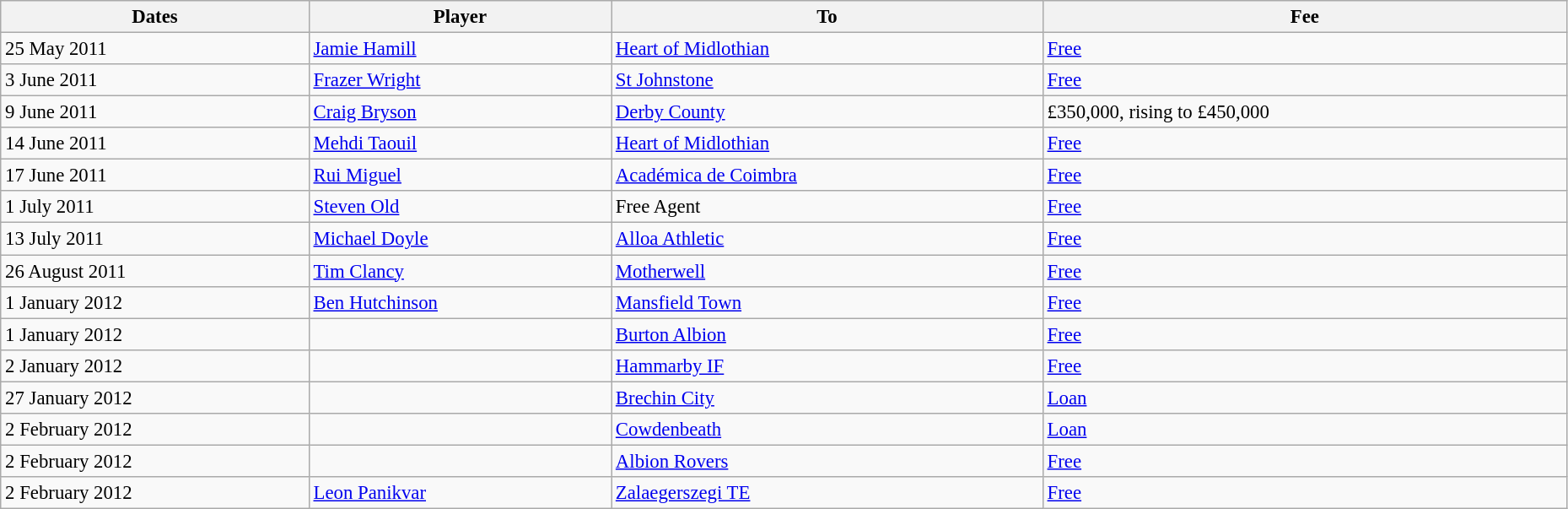<table class="wikitable" style="text-align:center; font-size:95%;width:98%; text-align:left">
<tr>
<th>Dates</th>
<th>Player</th>
<th>To</th>
<th>Fee</th>
</tr>
<tr>
<td>25 May 2011</td>
<td> <a href='#'>Jamie Hamill</a></td>
<td> <a href='#'>Heart of Midlothian</a></td>
<td><a href='#'>Free</a></td>
</tr>
<tr>
<td>3 June 2011</td>
<td> <a href='#'>Frazer Wright</a></td>
<td> <a href='#'>St Johnstone</a></td>
<td><a href='#'>Free</a></td>
</tr>
<tr>
<td>9 June 2011</td>
<td> <a href='#'>Craig Bryson</a></td>
<td> <a href='#'>Derby County</a></td>
<td>£350,000, rising to £450,000</td>
</tr>
<tr>
<td>14 June 2011</td>
<td> <a href='#'>Mehdi Taouil</a></td>
<td> <a href='#'>Heart of Midlothian</a></td>
<td><a href='#'>Free</a></td>
</tr>
<tr>
<td>17 June 2011</td>
<td> <a href='#'>Rui Miguel</a></td>
<td> <a href='#'>Académica de Coimbra</a></td>
<td><a href='#'>Free</a></td>
</tr>
<tr>
<td>1 July 2011</td>
<td> <a href='#'>Steven Old</a></td>
<td>Free Agent</td>
<td><a href='#'>Free</a></td>
</tr>
<tr>
<td>13 July 2011</td>
<td> <a href='#'>Michael Doyle</a></td>
<td> <a href='#'>Alloa Athletic</a></td>
<td><a href='#'>Free</a></td>
</tr>
<tr>
<td>26 August 2011</td>
<td> <a href='#'>Tim Clancy</a></td>
<td> <a href='#'>Motherwell</a></td>
<td><a href='#'>Free</a></td>
</tr>
<tr>
<td>1 January 2012</td>
<td> <a href='#'>Ben Hutchinson</a></td>
<td> <a href='#'>Mansfield Town</a></td>
<td><a href='#'>Free</a></td>
</tr>
<tr>
<td>1 January 2012</td>
<td> </td>
<td> <a href='#'>Burton Albion</a></td>
<td><a href='#'>Free</a></td>
</tr>
<tr>
<td>2 January 2012</td>
<td> </td>
<td> <a href='#'>Hammarby IF</a></td>
<td><a href='#'>Free</a></td>
</tr>
<tr>
<td>27 January 2012</td>
<td> </td>
<td> <a href='#'>Brechin City</a></td>
<td><a href='#'>Loan</a></td>
</tr>
<tr>
<td>2 February 2012</td>
<td> </td>
<td> <a href='#'>Cowdenbeath</a></td>
<td><a href='#'>Loan</a></td>
</tr>
<tr>
<td>2 February 2012</td>
<td> </td>
<td> <a href='#'>Albion Rovers</a></td>
<td><a href='#'>Free</a></td>
</tr>
<tr>
<td>2 February 2012</td>
<td> <a href='#'>Leon Panikvar</a></td>
<td> <a href='#'>Zalaegerszegi TE</a></td>
<td><a href='#'>Free</a></td>
</tr>
</table>
